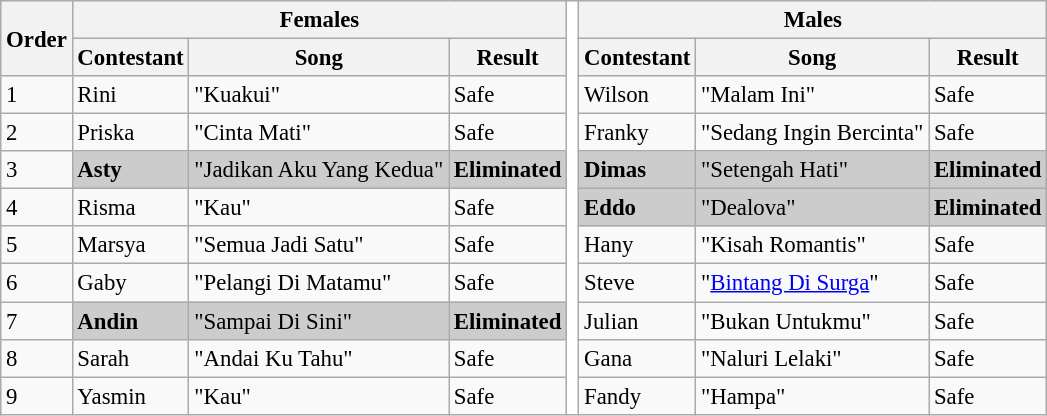<table class="wikitable" style="font-size:95%;">
<tr>
<th rowspan=2>Order</th>
<th colspan=3>Females</th>
<th rowspan=11  style="background:#fff; width:1px;"></th>
<th colspan=3>Males</th>
</tr>
<tr style="background:#f2f2f2;">
<th>Contestant</th>
<th>Song </th>
<th>Result</th>
<th>Contestant</th>
<th>Song </th>
<th>Result</th>
</tr>
<tr>
<td>1</td>
<td>Rini</td>
<td>"Kuakui" </td>
<td>Safe</td>
<td>Wilson</td>
<td>"Malam Ini" </td>
<td>Safe</td>
</tr>
<tr>
<td>2</td>
<td>Priska</td>
<td>"Cinta Mati" </td>
<td>Safe</td>
<td>Franky</td>
<td>"Sedang Ingin Bercinta" </td>
<td>Safe</td>
</tr>
<tr>
<td>3</td>
<td style="background:#ccc;"><strong>Asty</strong></td>
<td style="background:#ccc;">"Jadikan Aku Yang Kedua" </td>
<td style="background:#ccc;"><strong>Eliminated</strong></td>
<td style="background:#ccc;"><strong>Dimas</strong></td>
<td style="background:#ccc;">"Setengah Hati" </td>
<td style="background:#ccc;"><strong>Eliminated</strong></td>
</tr>
<tr>
<td>4</td>
<td>Risma</td>
<td>"Kau" </td>
<td>Safe</td>
<td style="background:#ccc;"><strong>Eddo</strong></td>
<td style="background:#ccc;">"Dealova" </td>
<td style="background:#ccc;"><strong>Eliminated</strong></td>
</tr>
<tr>
<td>5</td>
<td>Marsya</td>
<td>"Semua Jadi Satu" </td>
<td>Safe</td>
<td>Hany</td>
<td>"Kisah Romantis" </td>
<td>Safe</td>
</tr>
<tr>
<td>6</td>
<td>Gaby</td>
<td>"Pelangi Di Matamu" </td>
<td>Safe</td>
<td>Steve</td>
<td>"<a href='#'>Bintang Di Surga</a>" </td>
<td>Safe</td>
</tr>
<tr>
<td>7</td>
<td style="background:#ccc;"><strong>Andin</strong></td>
<td style="background:#ccc;">"Sampai Di Sini" </td>
<td style="background:#ccc;"><strong>Eliminated</strong></td>
<td>Julian</td>
<td>"Bukan Untukmu" </td>
<td>Safe</td>
</tr>
<tr>
<td>8</td>
<td>Sarah</td>
<td>"Andai Ku Tahu" </td>
<td>Safe</td>
<td>Gana</td>
<td>"Naluri Lelaki" </td>
<td>Safe</td>
</tr>
<tr>
<td>9</td>
<td>Yasmin</td>
<td>"Kau" </td>
<td>Safe</td>
<td>Fandy</td>
<td>"Hampa" </td>
<td>Safe</td>
</tr>
</table>
